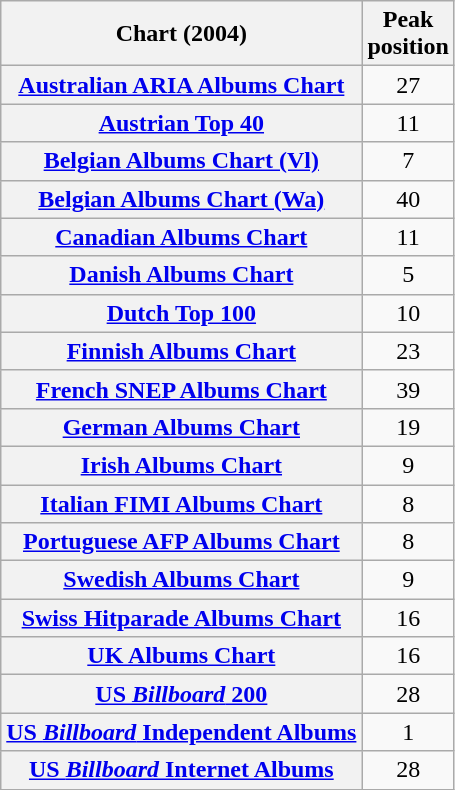<table class="wikitable sortable plainrowheaders" style="text-align:left;">
<tr>
<th scope="col">Chart (2004)</th>
<th scope="col">Peak<br>position</th>
</tr>
<tr>
<th scope="row"><a href='#'>Australian ARIA Albums Chart</a></th>
<td style="text-align:center;">27</td>
</tr>
<tr>
<th scope="row"><a href='#'>Austrian Top 40</a></th>
<td style="text-align:center;">11</td>
</tr>
<tr>
<th scope="row"><a href='#'>Belgian Albums Chart (Vl)</a></th>
<td style="text-align:center;">7</td>
</tr>
<tr>
<th scope="row"><a href='#'>Belgian Albums Chart (Wa)</a></th>
<td style="text-align:center;">40</td>
</tr>
<tr>
<th scope="row"><a href='#'>Canadian Albums Chart</a></th>
<td style="text-align:center;">11</td>
</tr>
<tr>
<th scope="row"><a href='#'>Danish Albums Chart</a></th>
<td style="text-align:center;">5</td>
</tr>
<tr>
<th scope="row"><a href='#'>Dutch Top 100</a></th>
<td style="text-align:center;">10</td>
</tr>
<tr>
<th scope="row"><a href='#'>Finnish Albums Chart</a></th>
<td style="text-align:center;">23</td>
</tr>
<tr>
<th scope="row"><a href='#'>French SNEP Albums Chart</a></th>
<td style="text-align:center;">39</td>
</tr>
<tr>
<th scope="row"><a href='#'>German Albums Chart</a></th>
<td style="text-align:center;">19</td>
</tr>
<tr>
<th scope="row"><a href='#'>Irish Albums Chart</a></th>
<td style="text-align:center;">9</td>
</tr>
<tr>
<th scope="row"><a href='#'>Italian FIMI Albums Chart</a></th>
<td style="text-align:center;">8</td>
</tr>
<tr>
<th scope="row"><a href='#'>Portuguese AFP Albums Chart</a></th>
<td style="text-align:center;">8</td>
</tr>
<tr>
<th scope="row"><a href='#'>Swedish Albums Chart</a></th>
<td style="text-align:center;">9</td>
</tr>
<tr>
<th scope="row"><a href='#'>Swiss Hitparade Albums Chart</a></th>
<td style="text-align:center;">16</td>
</tr>
<tr>
<th scope="row"><a href='#'>UK Albums Chart</a></th>
<td style="text-align:center;">16</td>
</tr>
<tr>
<th scope="row"><a href='#'>US <em>Billboard</em> 200</a></th>
<td style="text-align:center;">28</td>
</tr>
<tr>
<th scope="row"><a href='#'>US <em>Billboard</em> Independent Albums</a></th>
<td style="text-align:center;">1</td>
</tr>
<tr>
<th scope="row"><a href='#'>US <em>Billboard</em> Internet Albums</a></th>
<td style="text-align:center;">28</td>
</tr>
</table>
